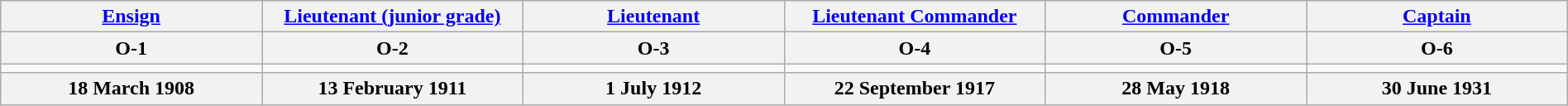<table class="wikitable" style="width:100%;">
<tr>
<th><a href='#'>Ensign</a></th>
<th><a href='#'>Lieutenant (junior grade)</a></th>
<th><a href='#'>Lieutenant</a></th>
<th><a href='#'>Lieutenant Commander</a></th>
<th><a href='#'>Commander</a></th>
<th><a href='#'>Captain</a></th>
</tr>
<tr>
<th>O-1</th>
<th>O-2</th>
<th>O-3</th>
<th>O-4</th>
<th>O-5</th>
<th>O-6</th>
</tr>
<tr>
<td style="text-align:center; width:16%;"></td>
<td style="text-align:center; width:16%;"></td>
<td style="text-align:center; width:16%;"></td>
<td style="text-align:center; width:16%;"></td>
<td style="text-align:center; width:16%;"></td>
<td style="text-align:center; width:16%;"></td>
</tr>
<tr>
<th>18 March 1908</th>
<th>13 February 1911</th>
<th>1 July 1912</th>
<th>22 September 1917</th>
<th>28 May 1918</th>
<th>30 June 1931</th>
</tr>
</table>
